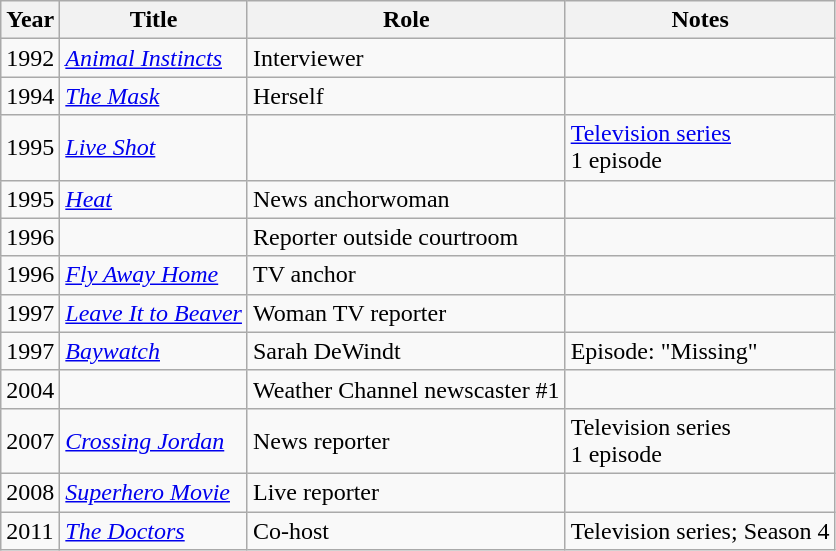<table class="wikitable sortable">
<tr>
<th>Year</th>
<th>Title</th>
<th>Role</th>
<th class="unsortable">Notes</th>
</tr>
<tr>
<td>1992</td>
<td><em><a href='#'>Animal Instincts</a></em></td>
<td>Interviewer</td>
<td></td>
</tr>
<tr>
<td>1994</td>
<td><em><a href='#'>The Mask</a></em></td>
<td>Herself</td>
<td></td>
</tr>
<tr>
<td>1995</td>
<td><em><a href='#'>Live Shot</a></em></td>
<td></td>
<td><a href='#'>Television series</a><br>1 episode</td>
</tr>
<tr>
<td>1995</td>
<td><em><a href='#'>Heat</a></em></td>
<td>News anchorwoman</td>
<td></td>
</tr>
<tr>
<td>1996</td>
<td><em></em></td>
<td>Reporter outside courtroom</td>
<td></td>
</tr>
<tr>
<td>1996</td>
<td><em><a href='#'>Fly Away Home</a></em></td>
<td>TV anchor</td>
<td></td>
</tr>
<tr>
<td>1997</td>
<td><em><a href='#'>Leave It to Beaver</a></em></td>
<td>Woman TV reporter</td>
<td></td>
</tr>
<tr>
<td>1997</td>
<td><em><a href='#'>Baywatch</a></em></td>
<td>Sarah DeWindt</td>
<td>Episode: "Missing"</td>
</tr>
<tr>
<td>2004</td>
<td><em></em></td>
<td>Weather Channel newscaster #1</td>
<td></td>
</tr>
<tr>
<td>2007</td>
<td><em><a href='#'>Crossing Jordan</a></em></td>
<td>News reporter</td>
<td>Television series<br>1 episode</td>
</tr>
<tr>
<td>2008</td>
<td><em><a href='#'>Superhero Movie</a></em></td>
<td>Live reporter</td>
<td></td>
</tr>
<tr>
<td>2011</td>
<td><em><a href='#'>The Doctors</a></em></td>
<td>Co-host</td>
<td>Television series; Season 4</td>
</tr>
</table>
